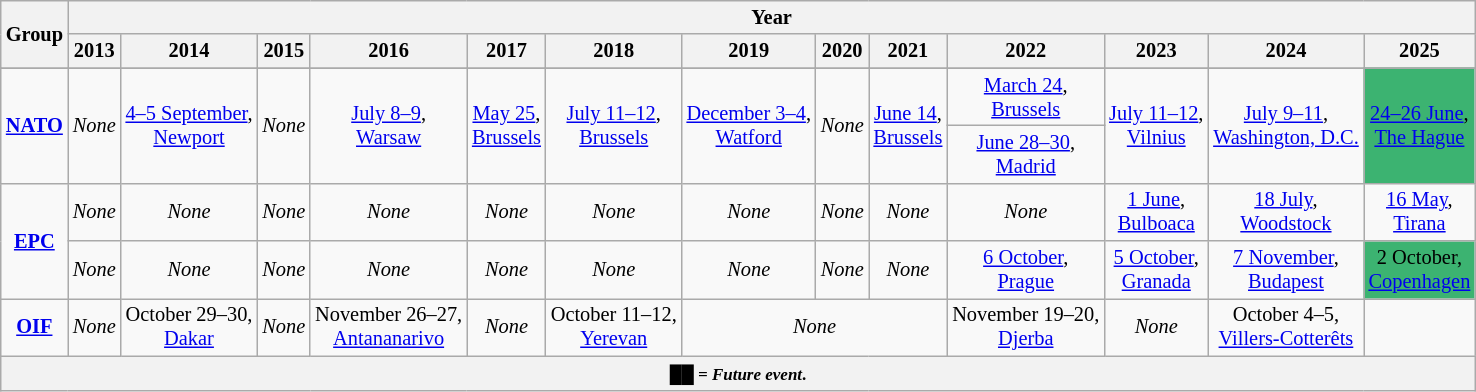<table class="wikitable" style="margin:1em auto; font-size:85%; text-align:center;">
<tr>
<th rowspan="2">Group</th>
<th colspan=13">Year</th>
</tr>
<tr>
<th>2013</th>
<th>2014</th>
<th>2015</th>
<th>2016</th>
<th>2017</th>
<th>2018</th>
<th>2019</th>
<th>2020</th>
<th>2021</th>
<th>2022</th>
<th>2023</th>
<th>2024</th>
<th>2025</th>
</tr>
<tr>
</tr>
<tr>
<td rowspan="2"><strong><a href='#'>NATO</a></strong></td>
<td rowspan="2"><em>None</em></td>
<td rowspan="2"><a href='#'>4–5 September</a>,<br> <a href='#'>Newport</a></td>
<td rowspan="2"><em>None</em></td>
<td rowspan="2"><a href='#'>July 8–9</a>,<br> <a href='#'>Warsaw</a></td>
<td rowspan="2"><a href='#'>May 25</a>,<br> <a href='#'>Brussels</a></td>
<td rowspan="2"><a href='#'>July 11–12</a>,<br> <a href='#'>Brussels</a></td>
<td rowspan="2"><a href='#'>December 3–4</a>,<br>  <a href='#'>Watford</a></td>
<td rowspan="2"><em>None</em></td>
<td rowspan="2"><a href='#'>June 14</a>,<br> <a href='#'>Brussels</a></td>
<td><a href='#'>March 24</a>,<br> <a href='#'>Brussels</a></td>
<td rowspan="2"><a href='#'>July 11–12</a>,<br>  <a href='#'>Vilnius</a></td>
<td rowspan="2"><a href='#'>July 9–11</a>,<br> <a href='#'>Washington, D.C.</a></td>
<td rowspan="2" style="background:#3Cb371;"><a href='#'>24–26 June</a>,<br>  <a href='#'>The Hague</a></td>
</tr>
<tr>
<td><a href='#'>June 28–30</a>,<br>  <a href='#'>Madrid</a></td>
</tr>
<tr>
<td rowspan="2"><strong><a href='#'>EPC</a></strong></td>
<td><em>None</em></td>
<td><em>None</em></td>
<td><em>None</em></td>
<td><em>None</em></td>
<td><em>None</em></td>
<td><em>None</em></td>
<td><em>None</em></td>
<td><em>None</em></td>
<td><em>None</em></td>
<td><em>None</em></td>
<td><a href='#'>1 June</a>,<br> <a href='#'>Bulboaca</a></td>
<td><a href='#'>18 July</a>,<br>  <a href='#'>Woodstock</a></td>
<td><a href='#'>16 May</a>,<br> <a href='#'>Tirana</a></td>
</tr>
<tr>
<td><em>None</em></td>
<td><em>None</em></td>
<td><em>None</em></td>
<td><em>None</em></td>
<td><em>None</em></td>
<td><em>None</em></td>
<td><em>None</em></td>
<td><em>None</em></td>
<td><em>None</em></td>
<td><a href='#'>6 October</a>,<br>  <a href='#'>Prague</a></td>
<td><a href='#'>5 October</a>,<br>  <a href='#'>Granada</a></td>
<td><a href='#'>7 November</a>,<br>  <a href='#'>Budapest</a></td>
<td style="background:#3Cb371;">2 October,<br> <a href='#'>Copenhagen</a></td>
</tr>
<tr>
<td><strong><a href='#'>OIF</a></strong></td>
<td><em>None</em></td>
<td>October 29–30,<br> <a href='#'>Dakar</a></td>
<td><em>None</em></td>
<td>November 26–27,<br> <a href='#'>Antananarivo</a></td>
<td><em>None</em></td>
<td>October 11–12,<br> <a href='#'>Yerevan</a></td>
<td colspan="3"><em>None</em></td>
<td>November 19–20,<br> <a href='#'>Djerba</a></td>
<td><em>None</em></td>
<td>October 4–5,<br> <a href='#'>Villers-Cotterêts</a></td>
</tr>
<tr>
<th colspan="53"><small><em><span>██</span> = Future event</em>.</small></th>
</tr>
</table>
